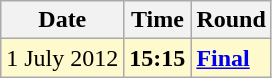<table class="wikitable">
<tr>
<th>Date</th>
<th>Time</th>
<th>Round</th>
</tr>
<tr style=background:lemonchiffon>
<td>1 July 2012</td>
<td><strong>15:15</strong></td>
<td><strong><a href='#'>Final</a></strong></td>
</tr>
</table>
